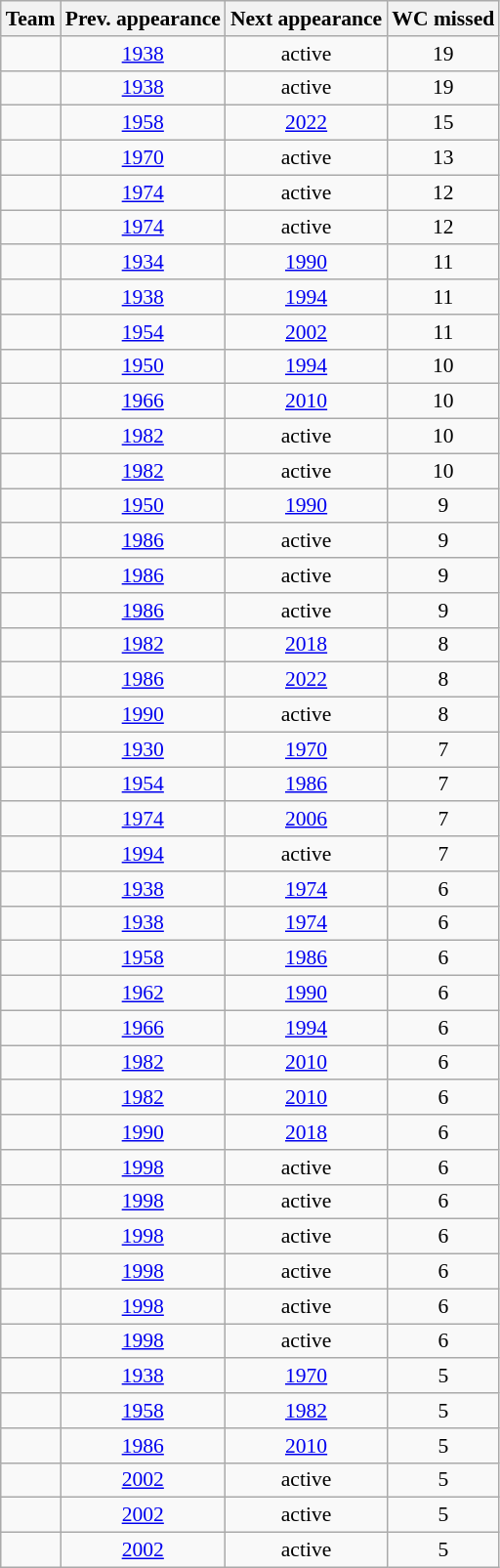<table class="wikitable" style="text-align:center; font-size:90%;">
<tr>
<th>Team</th>
<th>Prev. appearance</th>
<th>Next appearance</th>
<th>WC missed</th>
</tr>
<tr>
<td align=left></td>
<td><a href='#'>1938</a></td>
<td>active</td>
<td>19</td>
</tr>
<tr>
<td align=left></td>
<td><a href='#'>1938</a></td>
<td>active</td>
<td>19</td>
</tr>
<tr>
<td align=left></td>
<td><a href='#'>1958</a></td>
<td><a href='#'>2022</a></td>
<td>15</td>
</tr>
<tr>
<td align=left></td>
<td><a href='#'>1970</a></td>
<td>active</td>
<td>13</td>
</tr>
<tr>
<td align=left></td>
<td><a href='#'>1974</a></td>
<td>active</td>
<td>12</td>
</tr>
<tr>
<td align=left></td>
<td><a href='#'>1974</a></td>
<td>active</td>
<td>12</td>
</tr>
<tr>
<td align=left></td>
<td><a href='#'>1934</a></td>
<td><a href='#'>1990</a></td>
<td>11</td>
</tr>
<tr>
<td align=left></td>
<td><a href='#'>1938</a></td>
<td><a href='#'>1994</a></td>
<td>11</td>
</tr>
<tr>
<td align=left></td>
<td><a href='#'>1954</a></td>
<td><a href='#'>2002</a></td>
<td>11</td>
</tr>
<tr>
<td align=left></td>
<td><a href='#'>1950</a></td>
<td><a href='#'>1994</a></td>
<td>10</td>
</tr>
<tr>
<td align=left></td>
<td><a href='#'>1966</a></td>
<td><a href='#'>2010</a></td>
<td>10</td>
</tr>
<tr>
<td align=left></td>
<td><a href='#'>1982</a></td>
<td>active</td>
<td>10</td>
</tr>
<tr>
<td align=left></td>
<td><a href='#'>1982</a></td>
<td>active</td>
<td>10</td>
</tr>
<tr>
<td align=left></td>
<td><a href='#'>1950</a></td>
<td><a href='#'>1990</a></td>
<td>9</td>
</tr>
<tr>
<td align=left></td>
<td><a href='#'>1986</a></td>
<td>active</td>
<td>9</td>
</tr>
<tr>
<td align=left></td>
<td><a href='#'>1986</a></td>
<td>active</td>
<td>9</td>
</tr>
<tr>
<td align=left></td>
<td><a href='#'>1986</a></td>
<td>active</td>
<td>9</td>
</tr>
<tr>
<td align=left></td>
<td><a href='#'>1982</a></td>
<td><a href='#'>2018</a></td>
<td>8</td>
</tr>
<tr>
<td align=left></td>
<td><a href='#'>1986</a></td>
<td><a href='#'>2022</a></td>
<td>8</td>
</tr>
<tr>
<td align=left></td>
<td><a href='#'>1990</a></td>
<td>active</td>
<td>8</td>
</tr>
<tr>
<td align=left></td>
<td><a href='#'>1930</a></td>
<td><a href='#'>1970</a></td>
<td>7</td>
</tr>
<tr>
<td align=left></td>
<td><a href='#'>1954</a></td>
<td><a href='#'>1986</a></td>
<td>7</td>
</tr>
<tr>
<td align=left></td>
<td><a href='#'>1974</a></td>
<td><a href='#'>2006</a></td>
<td>7</td>
</tr>
<tr>
<td align=left></td>
<td><a href='#'>1994</a></td>
<td>active</td>
<td>7</td>
</tr>
<tr>
<td align=left></td>
<td><a href='#'>1938</a></td>
<td><a href='#'>1974</a></td>
<td>6</td>
</tr>
<tr>
<td align=left></td>
<td><a href='#'>1938</a></td>
<td><a href='#'>1974</a></td>
<td>6</td>
</tr>
<tr>
<td align=left></td>
<td><a href='#'>1958</a></td>
<td><a href='#'>1986</a></td>
<td>6</td>
</tr>
<tr>
<td align=left></td>
<td><a href='#'>1962</a></td>
<td><a href='#'>1990</a></td>
<td>6</td>
</tr>
<tr>
<td align=left></td>
<td><a href='#'>1966</a></td>
<td><a href='#'>1994</a></td>
<td>6</td>
</tr>
<tr>
<td align=left></td>
<td><a href='#'>1982</a></td>
<td><a href='#'>2010</a></td>
<td>6</td>
</tr>
<tr>
<td align=left></td>
<td><a href='#'>1982</a></td>
<td><a href='#'>2010</a></td>
<td>6</td>
</tr>
<tr>
<td align=left></td>
<td><a href='#'>1990</a></td>
<td><a href='#'>2018</a></td>
<td>6</td>
</tr>
<tr>
<td align=left></td>
<td><a href='#'>1998</a></td>
<td>active</td>
<td>6</td>
</tr>
<tr>
<td align=left></td>
<td><a href='#'>1998</a></td>
<td>active</td>
<td>6</td>
</tr>
<tr>
<td align=left></td>
<td><a href='#'>1998</a></td>
<td>active</td>
<td>6</td>
</tr>
<tr>
<td align=left></td>
<td><a href='#'>1998</a></td>
<td>active</td>
<td>6</td>
</tr>
<tr>
<td align=left></td>
<td><a href='#'>1998</a></td>
<td>active</td>
<td>6</td>
</tr>
<tr>
<td align=left></td>
<td><a href='#'>1998</a></td>
<td>active</td>
<td>6</td>
</tr>
<tr>
<td align=left></td>
<td><a href='#'>1938</a></td>
<td><a href='#'>1970</a></td>
<td>5</td>
</tr>
<tr>
<td align=left></td>
<td><a href='#'>1958</a></td>
<td><a href='#'>1982</a></td>
<td>5</td>
</tr>
<tr>
<td align=left></td>
<td><a href='#'>1986</a></td>
<td><a href='#'>2010</a></td>
<td>5</td>
</tr>
<tr>
<td align=left></td>
<td><a href='#'>2002</a></td>
<td>active</td>
<td>5</td>
</tr>
<tr>
<td align=left></td>
<td><a href='#'>2002</a></td>
<td>active</td>
<td>5</td>
</tr>
<tr>
<td align=left></td>
<td><a href='#'>2002</a></td>
<td>active</td>
<td>5</td>
</tr>
</table>
